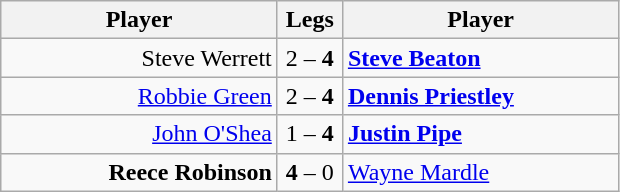<table class=wikitable style="text-align:center">
<tr>
<th width=177>Player</th>
<th width=36>Legs</th>
<th width=177>Player</th>
</tr>
<tr align=left>
<td align=right>Steve Werrett </td>
<td align=center>2 – <strong>4</strong></td>
<td> <strong><a href='#'>Steve Beaton</a></strong></td>
</tr>
<tr align=left>
<td align=right><a href='#'>Robbie Green</a> </td>
<td align=center>2 – <strong>4</strong></td>
<td> <strong><a href='#'>Dennis Priestley</a></strong></td>
</tr>
<tr align=left>
<td align=right><a href='#'>John O'Shea</a> </td>
<td align=center>1 – <strong>4</strong></td>
<td> <strong><a href='#'>Justin Pipe</a></strong></td>
</tr>
<tr align=left>
<td align=right><strong>Reece Robinson</strong> </td>
<td align=center><strong>4</strong> – 0</td>
<td> <a href='#'>Wayne Mardle</a></td>
</tr>
</table>
